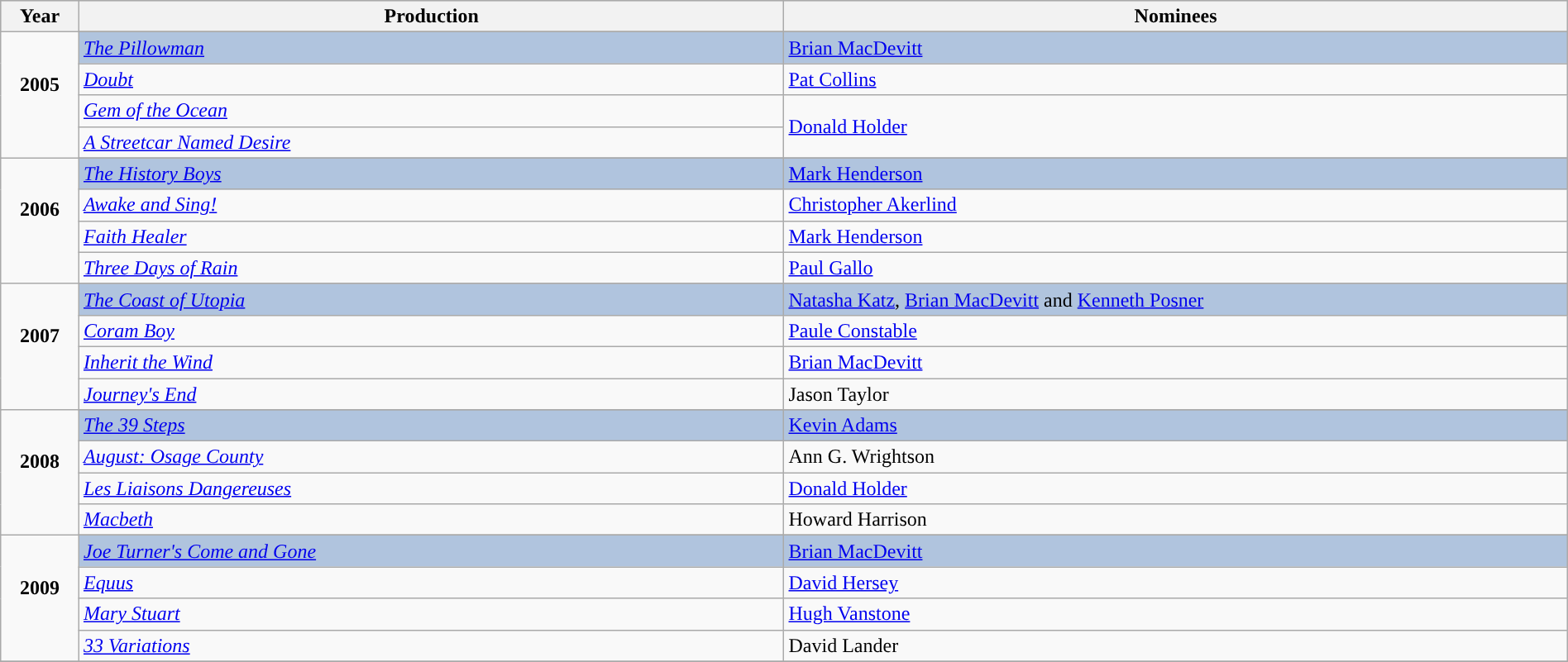<table class="wikitable" style="width:100%;">
<tr style="background:#bebebe;">
<th style="width:5%;">Year</th>
<th style="width:45%;”">Production</th>
<th style="width:50%;”">Nominees</th>
</tr>
<tr>
<td rowspan="5" align="center"><strong>2005</strong><br><br></td>
</tr>
<tr style="background:#B0C4DE">
<td><em><a href='#'>The Pillowman</a></em></td>
<td><a href='#'>Brian MacDevitt</a></td>
</tr>
<tr>
<td><em><a href='#'>Doubt</a></em></td>
<td><a href='#'>Pat Collins</a></td>
</tr>
<tr>
<td><em><a href='#'>Gem of the Ocean</a></em></td>
<td rowspan="2"><a href='#'>Donald Holder</a></td>
</tr>
<tr>
<td><em><a href='#'>A Streetcar Named Desire</a></em></td>
</tr>
<tr>
<td rowspan="5" align="center"><strong>2006</strong><br><br></td>
</tr>
<tr style="background:#B0C4DE">
<td><em><a href='#'>The History Boys</a></em></td>
<td><a href='#'>Mark Henderson</a></td>
</tr>
<tr>
<td><em><a href='#'>Awake and Sing!</a></em></td>
<td><a href='#'>Christopher Akerlind</a></td>
</tr>
<tr>
<td><em><a href='#'>Faith Healer</a></em></td>
<td><a href='#'>Mark Henderson</a></td>
</tr>
<tr>
<td><em><a href='#'>Three Days of Rain</a></em></td>
<td><a href='#'>Paul Gallo</a></td>
</tr>
<tr>
<td rowspan="5" align="center"><strong>2007</strong><br><br></td>
</tr>
<tr style="background:#B0C4DE">
<td><em><a href='#'>The Coast of Utopia</a></em></td>
<td><a href='#'>Natasha Katz</a>, <a href='#'>Brian MacDevitt</a> and <a href='#'>Kenneth Posner</a></td>
</tr>
<tr>
<td><em><a href='#'>Coram Boy</a></em></td>
<td><a href='#'>Paule Constable</a></td>
</tr>
<tr>
<td><em><a href='#'>Inherit the Wind</a></em></td>
<td><a href='#'>Brian MacDevitt</a></td>
</tr>
<tr>
<td><em><a href='#'>Journey's End</a></em></td>
<td>Jason Taylor</td>
</tr>
<tr>
<td rowspan="5" align="center"><strong>2008</strong><br><br></td>
</tr>
<tr style="background:#B0C4DE">
<td><em><a href='#'>The 39 Steps</a></em></td>
<td><a href='#'>Kevin Adams</a></td>
</tr>
<tr>
<td><em><a href='#'>August: Osage County</a></em></td>
<td>Ann G. Wrightson</td>
</tr>
<tr>
<td><em><a href='#'>Les Liaisons Dangereuses</a></em></td>
<td><a href='#'>Donald Holder</a></td>
</tr>
<tr>
<td><em><a href='#'>Macbeth</a></em></td>
<td>Howard Harrison</td>
</tr>
<tr>
<td rowspan="5" align="center"><strong>2009</strong><br><br></td>
</tr>
<tr style="background:#B0C4DE">
<td><em><a href='#'>Joe Turner's Come and Gone</a></em></td>
<td><a href='#'>Brian MacDevitt</a></td>
</tr>
<tr>
<td><em><a href='#'>Equus</a></em></td>
<td><a href='#'>David Hersey</a></td>
</tr>
<tr>
<td><em><a href='#'>Mary Stuart</a></em></td>
<td><a href='#'>Hugh Vanstone</a></td>
</tr>
<tr>
<td><em><a href='#'>33 Variations</a></em></td>
<td>David Lander</td>
</tr>
<tr>
</tr>
</table>
